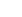<table style="width:22%; text-align:center;">
<tr style="color:white;">
<td style="background:"><strong>16</strong></td>
</tr>
</table>
